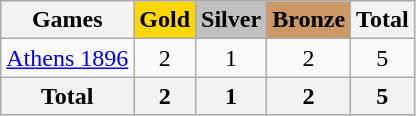<table class="wikitable sortable" style="text-align:center">
<tr>
<th>Games</th>
<th style="background-color:gold;">Gold</th>
<th style="background-color:silver;">Silver</th>
<th style="background-color:#c96;">Bronze</th>
<th>Total</th>
</tr>
<tr>
<td><a href='#'>Athens 1896</a></td>
<td>2</td>
<td>1</td>
<td>2</td>
<td>5</td>
</tr>
<tr>
<th>Total</th>
<th>2</th>
<th>1</th>
<th>2</th>
<th>5</th>
</tr>
</table>
